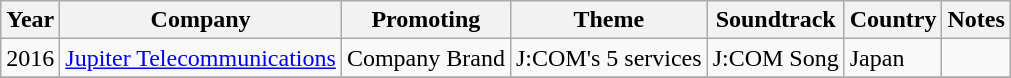<table class="wikitable sortable">
<tr>
<th>Year</th>
<th>Company</th>
<th>Promoting</th>
<th>Theme</th>
<th>Soundtrack</th>
<th>Country</th>
<th class="unsortable">Notes</th>
</tr>
<tr>
<td>2016</td>
<td><a href='#'>Jupiter Telecommunications</a></td>
<td>Company Brand</td>
<td>J:COM's 5 services</td>
<td>J:COM Song</td>
<td>Japan</td>
<td></td>
</tr>
<tr>
</tr>
</table>
